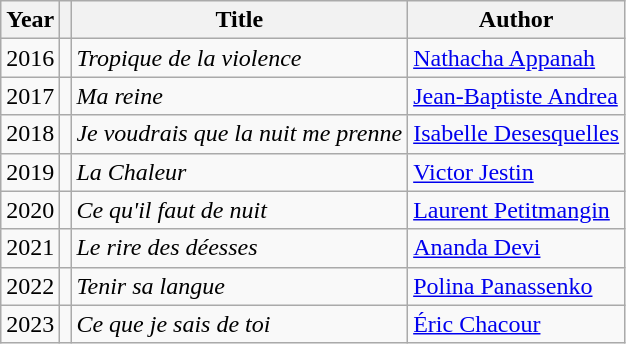<table class=" wikitable sortable">
<tr>
<th>Year</th>
<th></th>
<th>Title</th>
<th>Author</th>
</tr>
<tr>
<td>2016</td>
<td></td>
<td><em>Tropique de la violence</em></td>
<td><a href='#'>Nathacha Appanah</a></td>
</tr>
<tr>
<td>2017</td>
<td></td>
<td><em>Ma reine</em></td>
<td><a href='#'>Jean-Baptiste Andrea</a></td>
</tr>
<tr>
<td>2018</td>
<td></td>
<td><em>Je voudrais que la nuit me prenne</em></td>
<td><a href='#'>Isabelle Desesquelles</a></td>
</tr>
<tr>
<td>2019</td>
<td></td>
<td><em>La Chaleur</em></td>
<td><a href='#'>Victor Jestin</a></td>
</tr>
<tr>
<td>2020</td>
<td></td>
<td><em>Ce qu'il faut de nuit</em></td>
<td><a href='#'>Laurent Petitmangin</a></td>
</tr>
<tr>
<td>2021</td>
<td></td>
<td><em>Le rire des déesses</em></td>
<td><a href='#'>Ananda Devi</a></td>
</tr>
<tr>
<td>2022</td>
<td></td>
<td><em>Tenir sa langue</em></td>
<td><a href='#'>Polina Panassenko</a></td>
</tr>
<tr>
<td>2023</td>
<td></td>
<td><em>Ce que je sais de toi</em></td>
<td><a href='#'>Éric Chacour</a></td>
</tr>
</table>
